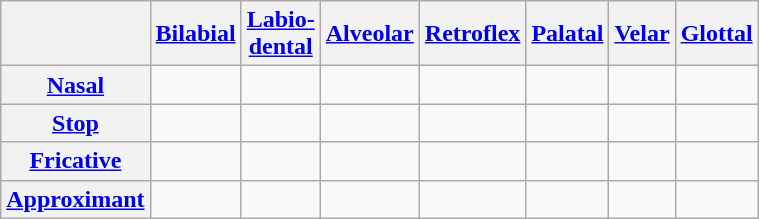<table class="wikitable" style="text-align:center">
<tr>
<th></th>
<th><a href='#'>Bilabial</a></th>
<th><a href='#'>Labio-<br>dental</a></th>
<th><a href='#'>Alveolar</a></th>
<th><a href='#'>Retroflex</a></th>
<th><a href='#'>Palatal</a></th>
<th><a href='#'>Velar</a></th>
<th><a href='#'>Glottal</a></th>
</tr>
<tr>
<th><a href='#'>Nasal</a></th>
<td></td>
<td></td>
<td></td>
<td></td>
<td></td>
<td></td>
<td></td>
</tr>
<tr>
<th><a href='#'>Stop</a></th>
<td></td>
<td></td>
<td></td>
<td></td>
<td></td>
<td></td>
<td></td>
</tr>
<tr>
<th><a href='#'>Fricative</a></th>
<td></td>
<td></td>
<td></td>
<td></td>
<td></td>
<td></td>
<td></td>
</tr>
<tr>
<th><a href='#'>Approximant</a></th>
<td></td>
<td></td>
<td></td>
<td></td>
<td></td>
<td></td>
<td></td>
</tr>
</table>
